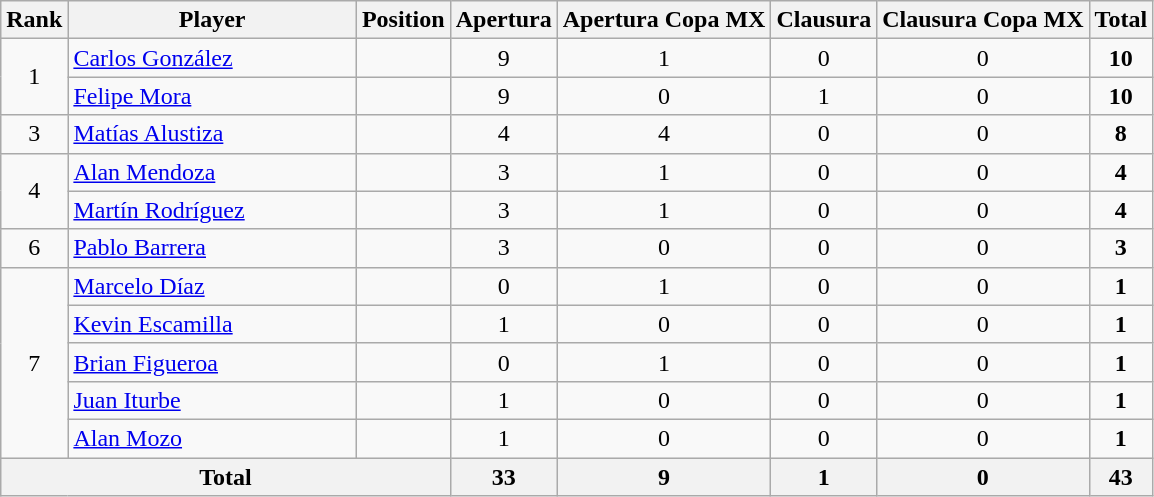<table class="wikitable">
<tr>
<th>Rank</th>
<th style="width:185px;">Player</th>
<th>Position</th>
<th>Apertura</th>
<th>Apertura Copa MX</th>
<th>Clausura</th>
<th>Clausura Copa MX</th>
<th>Total</th>
</tr>
<tr>
<td align=center rowspan=2>1</td>
<td> <a href='#'>Carlos González</a></td>
<td align=center></td>
<td align=center>9</td>
<td align=center>1</td>
<td align=center>0</td>
<td align=center>0</td>
<td align=center><strong>10</strong></td>
</tr>
<tr>
<td> <a href='#'>Felipe Mora</a></td>
<td align=center></td>
<td align=center>9</td>
<td align=center>0</td>
<td align=center>1</td>
<td align=center>0</td>
<td align=center><strong>10</strong></td>
</tr>
<tr>
<td align=center>3</td>
<td> <a href='#'>Matías Alustiza</a></td>
<td align=center></td>
<td align=center>4</td>
<td align=center>4</td>
<td align=center>0</td>
<td align=center>0</td>
<td align=center><strong>8</strong></td>
</tr>
<tr>
<td align=center rowspan=2>4</td>
<td> <a href='#'>Alan Mendoza</a></td>
<td align=center></td>
<td align=center>3</td>
<td align=center>1</td>
<td align=center>0</td>
<td align=center>0</td>
<td align=center><strong>4</strong></td>
</tr>
<tr>
<td> <a href='#'>Martín Rodríguez</a></td>
<td align=center></td>
<td align=center>3</td>
<td align=center>1</td>
<td align=center>0</td>
<td align=center>0</td>
<td align=center><strong>4</strong></td>
</tr>
<tr>
<td align=center>6</td>
<td> <a href='#'>Pablo Barrera</a></td>
<td align=center></td>
<td align=center>3</td>
<td align=center>0</td>
<td align=center>0</td>
<td align=center>0</td>
<td align=center><strong>3</strong></td>
</tr>
<tr>
<td align=center rowspan=5>7</td>
<td> <a href='#'>Marcelo Díaz</a></td>
<td align=center></td>
<td align=center>0</td>
<td align=center>1</td>
<td align=center>0</td>
<td align=center>0</td>
<td align=center><strong>1</strong></td>
</tr>
<tr>
<td> <a href='#'>Kevin Escamilla</a></td>
<td align=center></td>
<td align=center>1</td>
<td align=center>0</td>
<td align=center>0</td>
<td align=center>0</td>
<td align=center><strong>1</strong></td>
</tr>
<tr>
<td> <a href='#'>Brian Figueroa</a></td>
<td align=center></td>
<td align=center>0</td>
<td align=center>1</td>
<td align=center>0</td>
<td align=center>0</td>
<td align=center><strong>1</strong></td>
</tr>
<tr>
<td> <a href='#'>Juan Iturbe</a></td>
<td align=center></td>
<td align=center>1</td>
<td align=center>0</td>
<td align=center>0</td>
<td align=center>0</td>
<td align=center><strong>1</strong></td>
</tr>
<tr>
<td> <a href='#'>Alan Mozo</a></td>
<td align=center></td>
<td align=center>1</td>
<td align=center>0</td>
<td align=center>0</td>
<td align=center>0</td>
<td align=center><strong>1</strong></td>
</tr>
<tr>
<th align=center colspan=3>Total</th>
<th align=center>33</th>
<th align=center>9</th>
<th align=center>1</th>
<th align=center>0</th>
<th align=center>43</th>
</tr>
</table>
